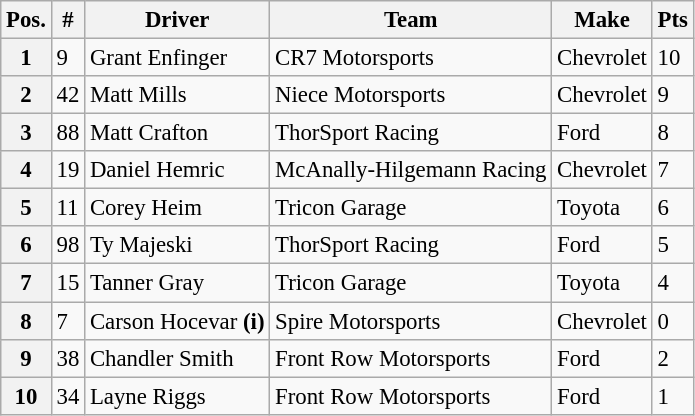<table class="wikitable" style="font-size:95%">
<tr>
<th>Pos.</th>
<th>#</th>
<th>Driver</th>
<th>Team</th>
<th>Make</th>
<th>Pts</th>
</tr>
<tr>
<th>1</th>
<td>9</td>
<td>Grant Enfinger</td>
<td>CR7 Motorsports</td>
<td>Chevrolet</td>
<td>10</td>
</tr>
<tr>
<th>2</th>
<td>42</td>
<td>Matt Mills</td>
<td>Niece Motorsports</td>
<td>Chevrolet</td>
<td>9</td>
</tr>
<tr>
<th>3</th>
<td>88</td>
<td>Matt Crafton</td>
<td>ThorSport Racing</td>
<td>Ford</td>
<td>8</td>
</tr>
<tr>
<th>4</th>
<td>19</td>
<td>Daniel Hemric</td>
<td>McAnally-Hilgemann Racing</td>
<td>Chevrolet</td>
<td>7</td>
</tr>
<tr>
<th>5</th>
<td>11</td>
<td>Corey Heim</td>
<td>Tricon Garage</td>
<td>Toyota</td>
<td>6</td>
</tr>
<tr>
<th>6</th>
<td>98</td>
<td>Ty Majeski</td>
<td>ThorSport Racing</td>
<td>Ford</td>
<td>5</td>
</tr>
<tr>
<th>7</th>
<td>15</td>
<td>Tanner Gray</td>
<td>Tricon Garage</td>
<td>Toyota</td>
<td>4</td>
</tr>
<tr>
<th>8</th>
<td>7</td>
<td>Carson Hocevar <strong>(i)</strong></td>
<td>Spire Motorsports</td>
<td>Chevrolet</td>
<td>0</td>
</tr>
<tr>
<th>9</th>
<td>38</td>
<td>Chandler Smith</td>
<td>Front Row Motorsports</td>
<td>Ford</td>
<td>2</td>
</tr>
<tr>
<th>10</th>
<td>34</td>
<td>Layne Riggs</td>
<td>Front Row Motorsports</td>
<td>Ford</td>
<td>1</td>
</tr>
</table>
